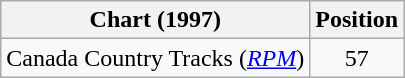<table class="wikitable sortable">
<tr>
<th scope="col">Chart (1997)</th>
<th scope="col">Position</th>
</tr>
<tr>
<td>Canada Country Tracks (<em><a href='#'>RPM</a></em>)</td>
<td align="center">57</td>
</tr>
</table>
